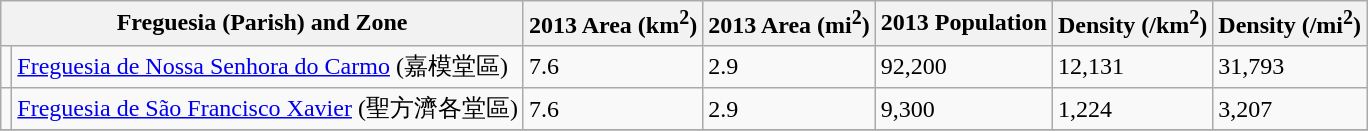<table class="wikitable">
<tr>
<th colspan="2">Freguesia (Parish) and Zone</th>
<th>2013 Area (km<sup>2</sup>)</th>
<th>2013 Area (mi<sup>2</sup>)</th>
<th>2013 Population</th>
<th>Density (/km<sup>2</sup>)</th>
<th>Density (/mi<sup>2</sup>)</th>
</tr>
<tr>
<td></td>
<td><a href='#'>Freguesia de Nossa Senhora do Carmo</a> (嘉模堂區)</td>
<td>7.6</td>
<td>2.9</td>
<td>92,200</td>
<td>12,131</td>
<td>31,793</td>
</tr>
<tr>
<td></td>
<td><a href='#'>Freguesia de São Francisco Xavier</a> (聖方濟各堂區)</td>
<td>7.6</td>
<td>2.9</td>
<td>9,300</td>
<td>1,224</td>
<td>3,207</td>
</tr>
<tr>
</tr>
</table>
